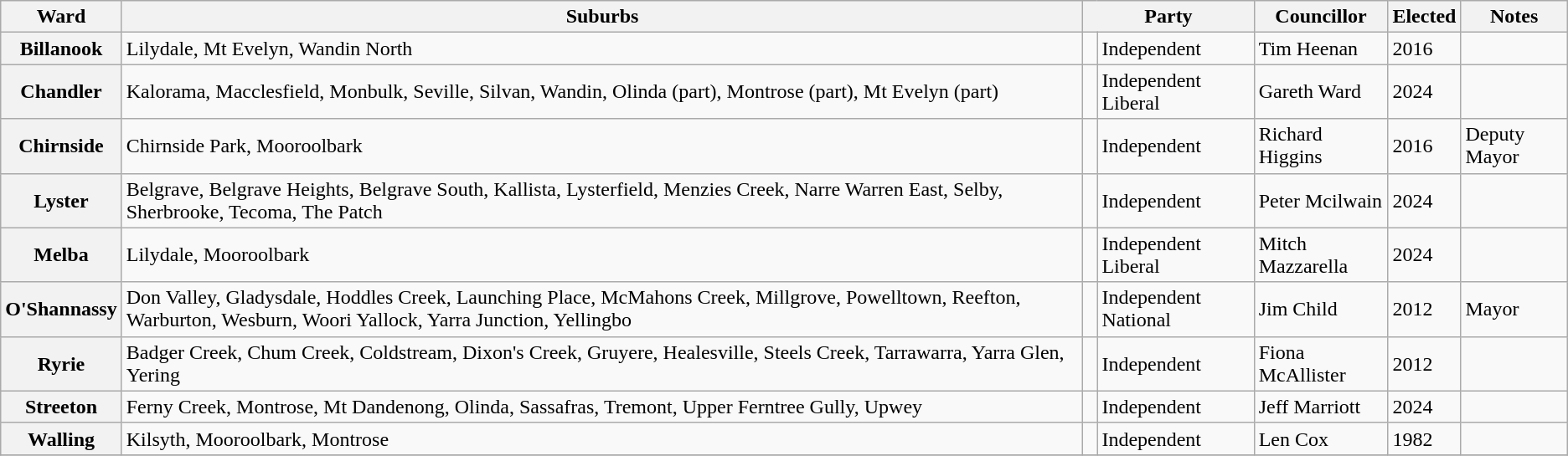<table class="wikitable">
<tr>
<th>Ward</th>
<th>Suburbs</th>
<th colspan="2">Party</th>
<th>Councillor</th>
<th>Elected</th>
<th>Notes</th>
</tr>
<tr>
<th>Billanook</th>
<td>Lilydale, Mt Evelyn, Wandin North</td>
<td> </td>
<td>Independent</td>
<td>Tim Heenan</td>
<td>2016</td>
<td></td>
</tr>
<tr>
<th>Chandler</th>
<td>Kalorama, Macclesfield, Monbulk, Seville, Silvan, Wandin, Olinda (part), Montrose (part), Mt Evelyn (part)</td>
<td> </td>
<td>Independent Liberal</td>
<td>Gareth Ward</td>
<td>2024</td>
<td></td>
</tr>
<tr>
<th>Chirnside</th>
<td>Chirnside Park, Mooroolbark</td>
<td> </td>
<td>Independent</td>
<td>Richard Higgins</td>
<td>2016</td>
<td>Deputy Mayor</td>
</tr>
<tr>
<th>Lyster</th>
<td>Belgrave, Belgrave Heights, Belgrave South, Kallista, Lysterfield, Menzies Creek, Narre Warren East, Selby, Sherbrooke, Tecoma, The Patch</td>
<td> </td>
<td>Independent</td>
<td>Peter Mcilwain</td>
<td>2024</td>
<td></td>
</tr>
<tr>
<th>Melba</th>
<td>Lilydale, Mooroolbark</td>
<td> </td>
<td>Independent Liberal</td>
<td>Mitch Mazzarella</td>
<td>2024</td>
<td></td>
</tr>
<tr>
<th>O'Shannassy</th>
<td>Don Valley, Gladysdale, Hoddles Creek, Launching Place, McMahons Creek, Millgrove, Powelltown, Reefton, Warburton, Wesburn, Woori Yallock, Yarra Junction, Yellingbo</td>
<td> </td>
<td>Independent National</td>
<td>Jim Child</td>
<td>2012</td>
<td>Mayor</td>
</tr>
<tr>
<th>Ryrie</th>
<td>Badger Creek, Chum Creek, Coldstream, Dixon's Creek, Gruyere, Healesville, Steels Creek, Tarrawarra, Yarra Glen, Yering</td>
<td> </td>
<td>Independent</td>
<td>Fiona McAllister</td>
<td>2012</td>
<td></td>
</tr>
<tr>
<th>Streeton</th>
<td>Ferny Creek, Montrose, Mt Dandenong, Olinda, Sassafras, Tremont, Upper Ferntree Gully, Upwey</td>
<td> </td>
<td>Independent</td>
<td>Jeff Marriott</td>
<td>2024</td>
<td></td>
</tr>
<tr>
<th>Walling</th>
<td>Kilsyth, Mooroolbark, Montrose</td>
<td> </td>
<td>Independent</td>
<td>Len Cox</td>
<td>1982</td>
<td></td>
</tr>
<tr>
</tr>
</table>
